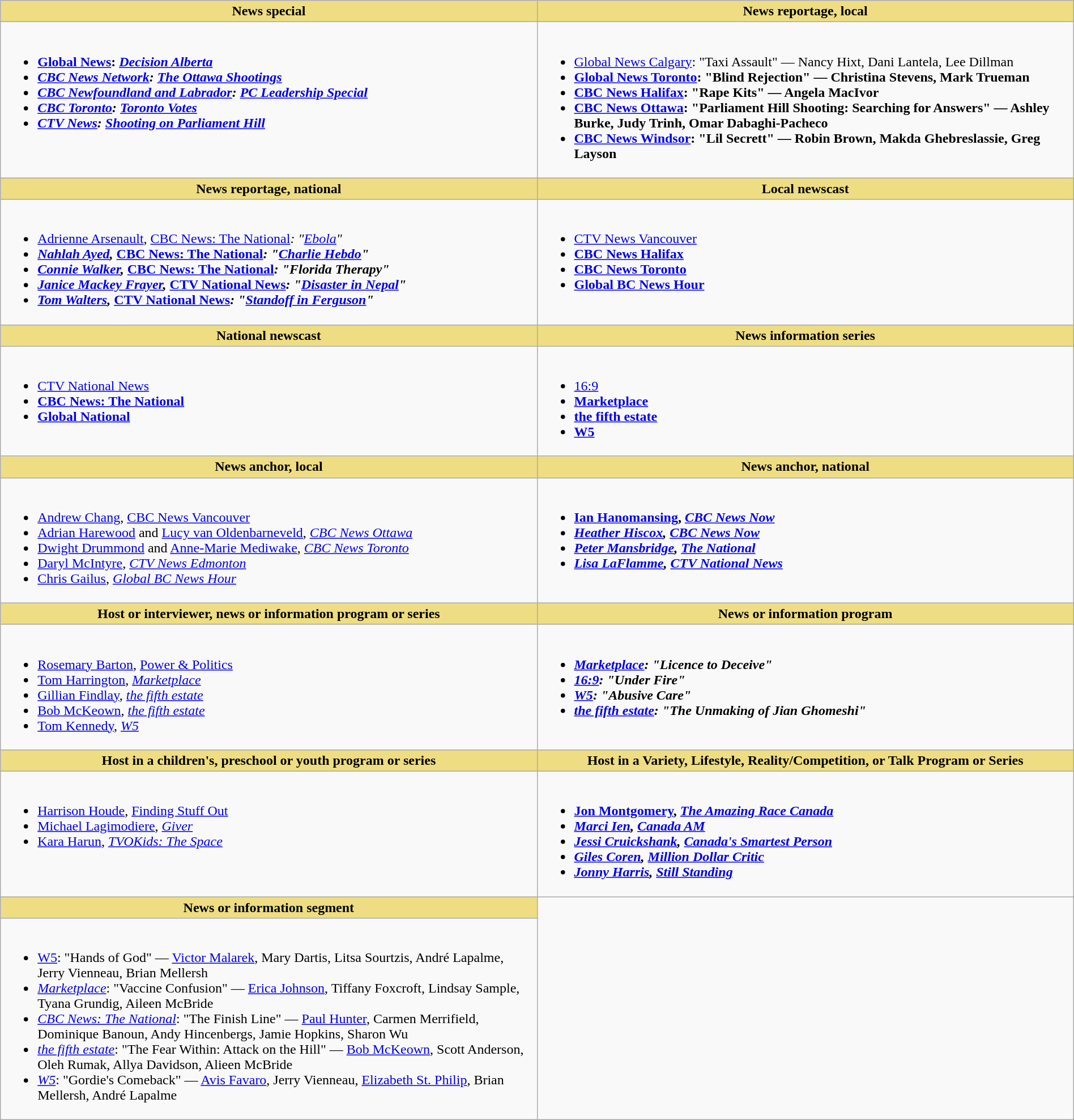<table class=wikitable width="100%">
<tr>
<th style="background:#EEDD82; width:50%">News special</th>
<th style="background:#EEDD82; width:50%">News reportage, local</th>
</tr>
<tr>
<td valign="top"><br><ul><li> <strong><a href='#'>Global News</a>: <em><a href='#'>Decision Alberta</a><strong><em></li><li><a href='#'>CBC News Network</a>: </em><a href='#'>The Ottawa Shootings</a><em></li><li><a href='#'>CBC Newfoundland and Labrador</a>: </em><a href='#'>PC Leadership Special</a><em></li><li><a href='#'>CBC Toronto</a>: </em><a href='#'>Toronto Votes</a><em></li><li><a href='#'>CTV News</a>: </em><a href='#'>Shooting on Parliament Hill</a><em></li></ul></td>
<td valign="top"><br><ul><li> </strong><a href='#'>Global News Calgary</a>: "Taxi Assault" — Nancy Hixt, Dani Lantela, Lee Dillman<strong></li><li><a href='#'>Global News Toronto</a>: "Blind Rejection" — Christina Stevens, Mark Trueman</li><li><a href='#'>CBC News Halifax</a>: "Rape Kits" — Angela MacIvor</li><li><a href='#'>CBC News Ottawa</a>: "Parliament Hill Shooting: Searching for Answers" — Ashley Burke, Judy Trinh, Omar Dabaghi-Pacheco</li><li><a href='#'>CBC News Windsor</a>: "Lil Secrett" — Robin Brown, Makda Ghebreslassie, Greg Layson</li></ul></td>
</tr>
<tr>
<th style="background:#EEDD82; width:50%">News reportage, national</th>
<th style="background:#EEDD82; width:50%">Local newscast</th>
</tr>
<tr>
<td valign="top"><br><ul><li> </strong><a href='#'>Adrienne Arsenault</a>, </em><a href='#'>CBC News: The National</a><em>: "<a href='#'>Ebola</a>"<strong></li><li><a href='#'>Nahlah Ayed</a>, </em><a href='#'>CBC News: The National</a><em>: "<a href='#'>Charlie Hebdo</a>"</li><li><a href='#'>Connie Walker</a>, </em><a href='#'>CBC News: The National</a><em>: "Florida Therapy"</li><li><a href='#'>Janice Mackey Frayer</a>, </em><a href='#'>CTV National News</a><em>: "<a href='#'>Disaster in Nepal</a>"</li><li><a href='#'>Tom Walters</a>, </em><a href='#'>CTV National News</a><em>: "<a href='#'>Standoff in Ferguson</a>"</li></ul></td>
<td valign="top"><br><ul><li> </em></strong><a href='#'>CTV News Vancouver</a><strong><em></li><li></em><a href='#'>CBC News Halifax</a><em></li><li></em><a href='#'>CBC News Toronto</a><em></li><li></em><a href='#'>Global BC News Hour</a><em></li></ul></td>
</tr>
<tr>
<th style="background:#EEDD82; width:50%">National newscast</th>
<th style="background:#EEDD82; width:50%">News information series</th>
</tr>
<tr>
<td valign="top"><br><ul><li> </em></strong><a href='#'>CTV National News</a><strong><em></li><li></em><a href='#'>CBC News: The National</a><em></li><li></em><a href='#'>Global National</a><em></li></ul></td>
<td valign="top"><br><ul><li> </em></strong><a href='#'>16:9</a><strong><em></li><li></em><a href='#'>Marketplace</a><em></li><li></em><a href='#'>the fifth estate</a><em></li><li></em><a href='#'>W5</a><em></li></ul></td>
</tr>
<tr>
<th style="background:#EEDD82; width:50%">News anchor, local</th>
<th style="background:#EEDD82; width:50%">News anchor, national</th>
</tr>
<tr>
<td valign="top"><br><ul><li> </strong><a href='#'>Andrew Chang</a>, </em><a href='#'>CBC News Vancouver</a></em></strong></li><li><a href='#'>Adrian Harewood</a> and <a href='#'>Lucy van Oldenbarneveld</a>, <em><a href='#'>CBC News Ottawa</a></em></li><li><a href='#'>Dwight Drummond</a> and <a href='#'>Anne-Marie Mediwake</a>, <em><a href='#'>CBC News Toronto</a></em></li><li><a href='#'>Daryl McIntyre</a>, <em><a href='#'>CTV News Edmonton</a></em></li><li><a href='#'>Chris Gailus</a>, <em><a href='#'>Global BC News Hour</a></em></li></ul></td>
<td valign="top"><br><ul><li> <strong><a href='#'>Ian Hanomansing</a>, <em><a href='#'>CBC News Now</a><strong><em></li><li><a href='#'>Heather Hiscox</a>, </em><a href='#'>CBC News Now</a><em></li><li><a href='#'>Peter Mansbridge</a>, </em><a href='#'>The National</a><em></li><li><a href='#'>Lisa LaFlamme</a>, </em><a href='#'>CTV National News</a><em></li></ul></td>
</tr>
<tr>
<th style="background:#EEDD82; width:50%">Host or interviewer, news or information program or series</th>
<th style="background:#EEDD82; width:50%">News or information program</th>
</tr>
<tr>
<td valign="top"><br><ul><li> </strong><a href='#'>Rosemary Barton</a>, </em><a href='#'>Power & Politics</a></em></strong></li><li><a href='#'>Tom Harrington</a>, <em><a href='#'>Marketplace</a></em></li><li><a href='#'>Gillian Findlay</a>, <em><a href='#'>the fifth estate</a></em></li><li><a href='#'>Bob McKeown</a>, <em><a href='#'>the fifth estate</a></em></li><li><a href='#'>Tom Kennedy</a>, <em><a href='#'>W5</a></em></li></ul></td>
<td valign="top"><br><ul><li> <strong><em><a href='#'>Marketplace</a><em>: "Licence to Deceive"<strong></li><li></em><a href='#'>16:9</a><em>: "Under Fire"</li><li></em><a href='#'>W5</a><em>: "Abusive Care"</li><li></em><a href='#'>the fifth estate</a><em>: "The Unmaking of Jian Ghomeshi"</li></ul></td>
</tr>
<tr>
<th style="background:#EEDD82; width:50%">Host in a children's, preschool or youth program or series</th>
<th style="background:#EEDD82; width:50%">Host in a Variety, Lifestyle, Reality/Competition, or Talk Program or Series</th>
</tr>
<tr>
<td valign="top"><br><ul><li> </strong><a href='#'>Harrison Houde</a>, </em><a href='#'>Finding Stuff Out</a></em></strong></li><li><a href='#'>Michael Lagimodiere</a>, <em><a href='#'>Giver</a></em></li><li><a href='#'>Kara Harun</a>, <em><a href='#'>TVOKids: The Space</a></em></li></ul></td>
<td valign="top"><br><ul><li> <strong><a href='#'>Jon Montgomery</a>, <em><a href='#'>The Amazing Race Canada</a><strong><em></li><li><a href='#'>Marci Ien</a>, </em><a href='#'>Canada AM</a><em></li><li><a href='#'>Jessi Cruickshank</a>, </em><a href='#'>Canada's Smartest Person</a><em></li><li><a href='#'>Giles Coren</a>, </em><a href='#'>Million Dollar Critic</a><em></li><li><a href='#'>Jonny Harris</a>, </em><a href='#'>Still Standing</a><em></li></ul></td>
</tr>
<tr>
<th style="background:#EEDD82; width:50%">News or information segment</th>
</tr>
<tr>
<td valign="top"><br><ul><li> </em></strong><a href='#'>W5</a></em>: "Hands of God" — <a href='#'>Victor Malarek</a>, Mary Dartis, Litsa Sourtzis, André Lapalme, Jerry Vienneau, Brian Mellersh</strong></li><li><em><a href='#'>Marketplace</a></em>: "Vaccine Confusion" — <a href='#'>Erica Johnson</a>, Tiffany Foxcroft, Lindsay Sample, Tyana Grundig, Aileen McBride</li><li><em><a href='#'>CBC News: The National</a></em>: "The Finish Line" — <a href='#'>Paul Hunter</a>, Carmen Merrifield, Dominique Banoun, Andy Hincenbergs, Jamie Hopkins, Sharon Wu</li><li><em><a href='#'>the fifth estate</a></em>: "The Fear Within: Attack on the Hill" — <a href='#'>Bob McKeown</a>, Scott Anderson, Oleh Rumak, Allya Davidson, Alieen McBride</li><li><em><a href='#'>W5</a></em>: "Gordie's Comeback" — <a href='#'>Avis Favaro</a>, Jerry Vienneau, <a href='#'>Elizabeth St. Philip</a>, Brian Mellersh, André Lapalme</li></ul></td>
</tr>
</table>
